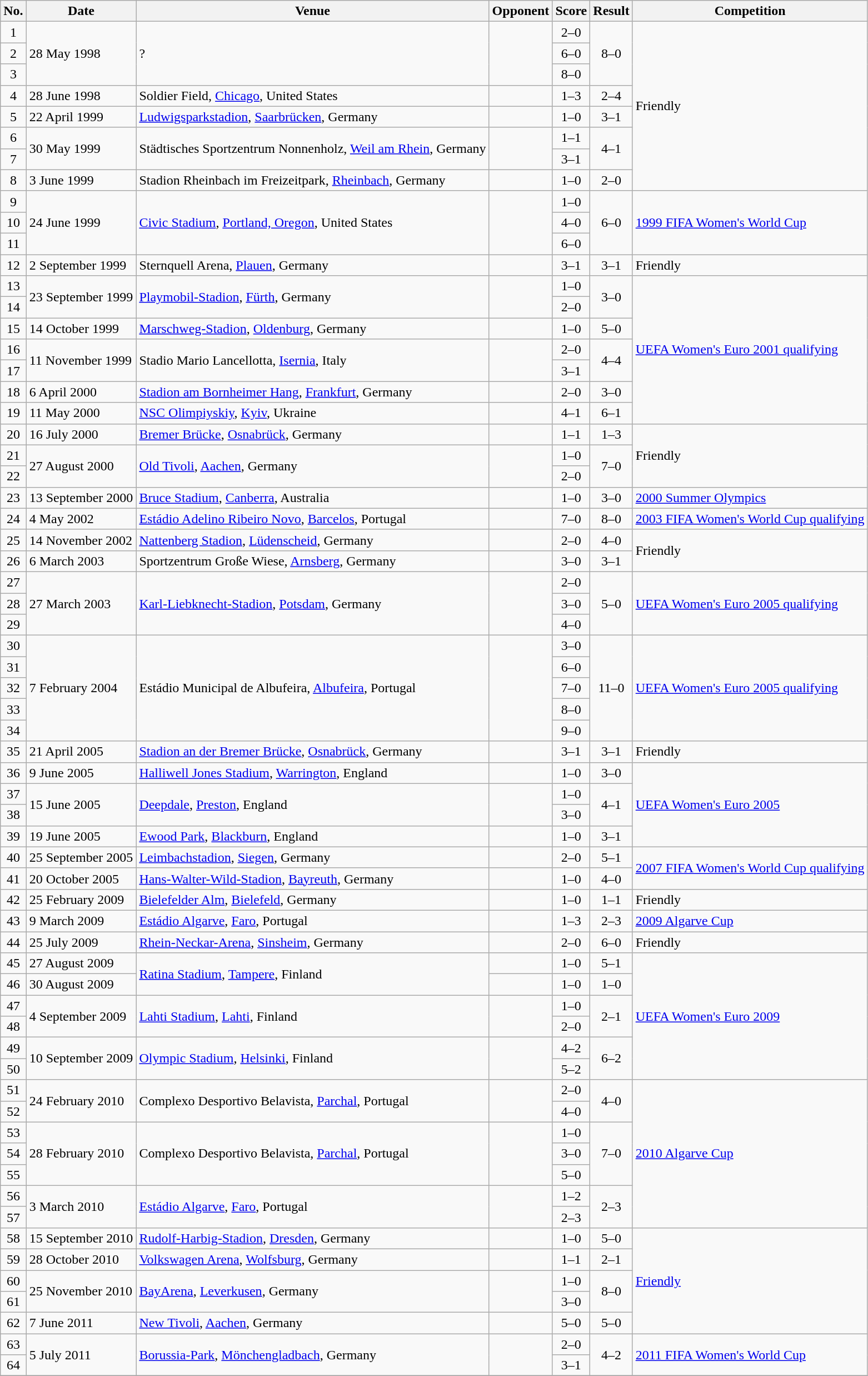<table class="wikitable sortable">
<tr>
<th scope="col">No.</th>
<th scope="col">Date</th>
<th scope="col">Venue</th>
<th scope="col">Opponent</th>
<th scope="col">Score</th>
<th scope="col">Result</th>
<th scope="col">Competition</th>
</tr>
<tr>
<td align="center">1</td>
<td rowspan="3">28 May 1998</td>
<td rowspan="3">?</td>
<td rowspan="3"></td>
<td align="center">2–0</td>
<td rowspan="3" align="center">8–0</td>
<td rowspan="8">Friendly</td>
</tr>
<tr>
<td align="center">2</td>
<td align="center">6–0</td>
</tr>
<tr>
<td align="center">3</td>
<td align="center">8–0</td>
</tr>
<tr>
<td align="center">4</td>
<td>28 June 1998</td>
<td>Soldier Field, <a href='#'>Chicago</a>, United States</td>
<td></td>
<td align="center">1–3</td>
<td align="center">2–4</td>
</tr>
<tr>
<td align="center">5</td>
<td>22 April 1999</td>
<td><a href='#'>Ludwigsparkstadion</a>, <a href='#'>Saarbrücken</a>, Germany</td>
<td></td>
<td align="center">1–0</td>
<td align="center">3–1</td>
</tr>
<tr>
<td align="center">6</td>
<td rowspan="2">30 May 1999</td>
<td rowspan="2">Städtisches Sportzentrum Nonnenholz, <a href='#'>Weil am Rhein</a>, Germany</td>
<td rowspan="2"></td>
<td align="center">1–1</td>
<td rowspan="2" align="center">4–1</td>
</tr>
<tr>
<td align="center">7</td>
<td align="center">3–1</td>
</tr>
<tr>
<td align="center">8</td>
<td>3 June 1999</td>
<td>Stadion Rheinbach im Freizeitpark, <a href='#'>Rheinbach</a>, Germany</td>
<td></td>
<td align="center">1–0</td>
<td align="center">2–0</td>
</tr>
<tr>
<td align="center">9</td>
<td rowspan="3">24 June 1999</td>
<td rowspan="3"><a href='#'>Civic Stadium</a>, <a href='#'>Portland, Oregon</a>, United States</td>
<td rowspan="3"></td>
<td align="center">1–0</td>
<td rowspan="3" align="center">6–0</td>
<td rowspan="3"><a href='#'>1999 FIFA Women's World Cup</a></td>
</tr>
<tr>
<td align="center">10</td>
<td align="center">4–0</td>
</tr>
<tr>
<td align="center">11</td>
<td align="center">6–0</td>
</tr>
<tr>
<td align="center">12</td>
<td>2 September 1999</td>
<td>Sternquell Arena, <a href='#'>Plauen</a>, Germany</td>
<td></td>
<td align="center">3–1</td>
<td align="center">3–1</td>
<td>Friendly</td>
</tr>
<tr>
<td align="center">13</td>
<td rowspan="2">23 September 1999</td>
<td rowspan="2"><a href='#'>Playmobil-Stadion</a>, <a href='#'>Fürth</a>, Germany</td>
<td rowspan="2"></td>
<td align="center">1–0</td>
<td rowspan="2" align="center">3–0</td>
<td rowspan="7"><a href='#'>UEFA Women's Euro 2001 qualifying</a></td>
</tr>
<tr>
<td align="center">14</td>
<td align="center">2–0</td>
</tr>
<tr>
<td align="center">15</td>
<td>14 October 1999</td>
<td><a href='#'>Marschweg-Stadion</a>, <a href='#'>Oldenburg</a>, Germany</td>
<td></td>
<td align="center">1–0</td>
<td align="center">5–0</td>
</tr>
<tr>
<td align="center">16</td>
<td rowspan="2">11 November 1999</td>
<td rowspan="2">Stadio Mario Lancellotta, <a href='#'>Isernia</a>, Italy</td>
<td rowspan="2"></td>
<td align="center">2–0</td>
<td rowspan="2" align="center">4–4</td>
</tr>
<tr>
<td align="center">17</td>
<td align="center">3–1</td>
</tr>
<tr>
<td align="center">18</td>
<td>6 April 2000</td>
<td><a href='#'>Stadion am Bornheimer Hang</a>, <a href='#'>Frankfurt</a>, Germany</td>
<td></td>
<td align="center">2–0</td>
<td align="center">3–0</td>
</tr>
<tr>
<td align="center">19</td>
<td>11 May 2000</td>
<td><a href='#'>NSC Olimpiyskiy</a>, <a href='#'>Kyiv</a>, Ukraine</td>
<td></td>
<td align="center">4–1</td>
<td align="center">6–1</td>
</tr>
<tr>
<td align="center">20</td>
<td>16 July 2000</td>
<td><a href='#'>Bremer Brücke</a>, <a href='#'>Osnabrück</a>, Germany</td>
<td></td>
<td align="center">1–1</td>
<td align="center">1–3</td>
<td rowspan="3">Friendly</td>
</tr>
<tr>
<td align="center">21</td>
<td rowspan="2">27 August 2000</td>
<td rowspan="2"><a href='#'>Old Tivoli</a>, <a href='#'>Aachen</a>, Germany</td>
<td rowspan="2"></td>
<td align="center">1–0</td>
<td rowspan="2" align="center">7–0</td>
</tr>
<tr>
<td align="center">22</td>
<td align="center">2–0</td>
</tr>
<tr>
<td align="center">23</td>
<td>13 September 2000</td>
<td><a href='#'>Bruce Stadium</a>, <a href='#'>Canberra</a>, Australia</td>
<td></td>
<td align="center">1–0</td>
<td align="center">3–0</td>
<td><a href='#'>2000 Summer Olympics</a></td>
</tr>
<tr>
<td align="center">24</td>
<td>4 May 2002</td>
<td><a href='#'>Estádio Adelino Ribeiro Novo</a>, <a href='#'>Barcelos</a>, Portugal</td>
<td></td>
<td align="center">7–0</td>
<td align="center">8–0</td>
<td><a href='#'>2003 FIFA Women's World Cup qualifying</a></td>
</tr>
<tr>
<td align="center">25</td>
<td>14 November 2002</td>
<td><a href='#'>Nattenberg Stadion</a>, <a href='#'>Lüdenscheid</a>, Germany</td>
<td></td>
<td align="center">2–0</td>
<td align="center">4–0</td>
<td rowspan="2">Friendly</td>
</tr>
<tr>
<td align="center">26</td>
<td>6 March 2003</td>
<td>Sportzentrum Große Wiese, <a href='#'>Arnsberg</a>, Germany</td>
<td></td>
<td align="center">3–0</td>
<td align="center">3–1</td>
</tr>
<tr>
<td align="center">27</td>
<td rowspan="3">27 March 2003</td>
<td rowspan="3"><a href='#'>Karl-Liebknecht-Stadion</a>, <a href='#'>Potsdam</a>, Germany</td>
<td rowspan="3"></td>
<td align="center">2–0</td>
<td rowspan="3" align="center">5–0</td>
<td rowspan="3"><a href='#'>UEFA Women's Euro 2005 qualifying</a></td>
</tr>
<tr>
<td align="center">28</td>
<td align="center">3–0</td>
</tr>
<tr>
<td align="center">29</td>
<td align="center">4–0</td>
</tr>
<tr>
<td align="center">30</td>
<td rowspan="5">7 February 2004</td>
<td rowspan="5">Estádio Municipal de Albufeira, <a href='#'>Albufeira</a>, Portugal</td>
<td rowspan="5"></td>
<td align="center">3–0</td>
<td rowspan="5" align="center">11–0</td>
<td rowspan="5"><a href='#'>UEFA Women's Euro 2005 qualifying</a></td>
</tr>
<tr>
<td align="center">31</td>
<td align="center">6–0</td>
</tr>
<tr>
<td align="center">32</td>
<td align="center">7–0</td>
</tr>
<tr>
<td align="center">33</td>
<td align="center">8–0</td>
</tr>
<tr>
<td align="center">34</td>
<td align="center">9–0</td>
</tr>
<tr>
<td align="center">35</td>
<td>21 April 2005</td>
<td><a href='#'>Stadion an der Bremer Brücke</a>, <a href='#'>Osnabrück</a>, Germany</td>
<td></td>
<td align="center">3–1</td>
<td align="center">3–1</td>
<td>Friendly</td>
</tr>
<tr>
<td align="center">36</td>
<td>9 June 2005</td>
<td><a href='#'>Halliwell Jones Stadium</a>, <a href='#'>Warrington</a>, England</td>
<td></td>
<td align="center">1–0</td>
<td align="center">3–0</td>
<td rowspan="4"><a href='#'>UEFA Women's Euro 2005</a></td>
</tr>
<tr>
<td align="center">37</td>
<td rowspan="2">15 June 2005</td>
<td rowspan="2"><a href='#'>Deepdale</a>, <a href='#'>Preston</a>, England</td>
<td rowspan="2"></td>
<td align="center">1–0</td>
<td rowspan="2" align="center">4–1</td>
</tr>
<tr>
<td align="center">38</td>
<td align="center">3–0</td>
</tr>
<tr>
<td align="center">39</td>
<td>19 June 2005</td>
<td><a href='#'>Ewood Park</a>, <a href='#'>Blackburn</a>, England</td>
<td></td>
<td align="center">1–0</td>
<td align="center">3–1</td>
</tr>
<tr>
<td align="center">40</td>
<td>25 September 2005</td>
<td><a href='#'>Leimbachstadion</a>, <a href='#'>Siegen</a>, Germany</td>
<td></td>
<td align="center">2–0</td>
<td align="center">5–1</td>
<td rowspan="2"><a href='#'>2007 FIFA Women's World Cup qualifying</a></td>
</tr>
<tr>
<td align="center">41</td>
<td>20 October 2005</td>
<td><a href='#'>Hans-Walter-Wild-Stadion</a>, <a href='#'>Bayreuth</a>, Germany</td>
<td></td>
<td align="center">1–0</td>
<td align="center">4–0</td>
</tr>
<tr>
<td align="center">42</td>
<td>25 February 2009</td>
<td><a href='#'>Bielefelder Alm</a>, <a href='#'>Bielefeld</a>, Germany</td>
<td></td>
<td align="center">1–0</td>
<td align="center">1–1</td>
<td>Friendly</td>
</tr>
<tr>
<td align="center">43</td>
<td>9 March 2009</td>
<td><a href='#'>Estádio Algarve</a>, <a href='#'>Faro</a>, Portugal</td>
<td></td>
<td align="center">1–3</td>
<td align="center">2–3</td>
<td><a href='#'>2009 Algarve Cup</a></td>
</tr>
<tr>
<td align="center">44</td>
<td>25 July 2009</td>
<td><a href='#'>Rhein-Neckar-Arena</a>, <a href='#'>Sinsheim</a>, Germany</td>
<td></td>
<td align="center">2–0</td>
<td align="center">6–0</td>
<td>Friendly</td>
</tr>
<tr>
<td align="center">45</td>
<td>27 August 2009</td>
<td rowspan="2"><a href='#'>Ratina Stadium</a>, <a href='#'>Tampere</a>, Finland</td>
<td></td>
<td align="center">1–0</td>
<td align="center">5–1</td>
<td rowspan="6"><a href='#'>UEFA Women's Euro 2009</a></td>
</tr>
<tr>
<td align="center">46</td>
<td>30 August 2009</td>
<td></td>
<td align="center">1–0</td>
<td align="center">1–0</td>
</tr>
<tr>
<td align="center">47</td>
<td rowspan="2">4 September 2009</td>
<td rowspan="2"><a href='#'>Lahti Stadium</a>, <a href='#'>Lahti</a>, Finland</td>
<td rowspan="2"></td>
<td align="center">1–0</td>
<td rowspan="2" align="center">2–1</td>
</tr>
<tr>
<td align="center">48</td>
<td align="center">2–0</td>
</tr>
<tr>
<td align="center">49</td>
<td rowspan="2">10 September 2009</td>
<td rowspan="2"><a href='#'>Olympic Stadium</a>, <a href='#'>Helsinki</a>, Finland</td>
<td rowspan="2"></td>
<td align="center">4–2</td>
<td rowspan="2" align="center">6–2</td>
</tr>
<tr>
<td align="center">50</td>
<td align="center">5–2</td>
</tr>
<tr>
<td align="center">51</td>
<td rowspan="2">24 February 2010</td>
<td rowspan="2">Complexo Desportivo Belavista, <a href='#'>Parchal</a>, Portugal</td>
<td rowspan="2"></td>
<td align="center">2–0</td>
<td rowspan="2" align="center">4–0</td>
<td rowspan="7"><a href='#'>2010 Algarve Cup</a></td>
</tr>
<tr>
<td align="center">52</td>
<td align="center">4–0</td>
</tr>
<tr>
<td align="center">53</td>
<td rowspan="3">28 February 2010</td>
<td rowspan="3">Complexo Desportivo Belavista, <a href='#'>Parchal</a>, Portugal</td>
<td rowspan="3"></td>
<td align="center">1–0</td>
<td rowspan="3" align="center">7–0</td>
</tr>
<tr>
<td align="center">54</td>
<td align="center">3–0</td>
</tr>
<tr>
<td align="center">55</td>
<td align="center">5–0</td>
</tr>
<tr>
<td align="center">56</td>
<td rowspan="2">3 March 2010</td>
<td rowspan="2"><a href='#'>Estádio Algarve</a>, <a href='#'>Faro</a>, Portugal</td>
<td rowspan="2"></td>
<td align="center">1–2</td>
<td rowspan="2" align="center">2–3</td>
</tr>
<tr>
<td align="center">57</td>
<td align="center">2–3</td>
</tr>
<tr>
<td align="center">58</td>
<td>15 September 2010</td>
<td><a href='#'>Rudolf-Harbig-Stadion</a>, <a href='#'>Dresden</a>, Germany</td>
<td></td>
<td align="center">1–0</td>
<td align="center">5–0</td>
<td rowspan="5"><a href='#'>Friendly</a></td>
</tr>
<tr>
<td align="center">59</td>
<td>28 October 2010</td>
<td><a href='#'>Volkswagen Arena</a>, <a href='#'>Wolfsburg</a>, Germany</td>
<td></td>
<td align="center">1–1</td>
<td align="center">2–1</td>
</tr>
<tr>
<td align="center">60</td>
<td rowspan="2">25 November 2010</td>
<td rowspan="2"><a href='#'>BayArena</a>, <a href='#'>Leverkusen</a>, Germany</td>
<td rowspan="2"></td>
<td align="center">1–0</td>
<td rowspan="2" align="center">8–0</td>
</tr>
<tr>
<td align="center">61</td>
<td align="center">3–0</td>
</tr>
<tr>
<td align="center">62</td>
<td>7 June 2011</td>
<td><a href='#'>New Tivoli</a>, <a href='#'>Aachen</a>, Germany</td>
<td></td>
<td align="center">5–0</td>
<td align="center">5–0</td>
</tr>
<tr>
<td align="center">63</td>
<td rowspan="2">5 July 2011</td>
<td rowspan="2"><a href='#'>Borussia-Park</a>, <a href='#'>Mönchengladbach</a>, Germany</td>
<td rowspan="2"></td>
<td align="center">2–0</td>
<td rowspan="2" align="center">4–2</td>
<td rowspan="2"><a href='#'>2011 FIFA Women's World Cup</a></td>
</tr>
<tr>
<td align="center">64</td>
<td align="center">3–1</td>
</tr>
<tr>
</tr>
</table>
